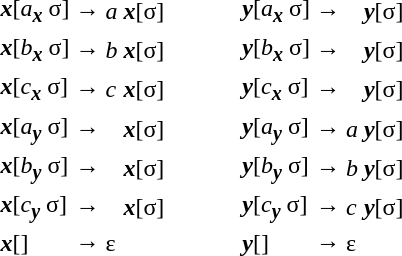<table>
<tr>
<td><strong><em>x</em></strong>[<em>a</em><sub><strong><em>x</em></strong></sub> σ]</td>
<td>→ <em>a</em></td>
<td><strong><em>x</em></strong>[σ]            </td>
<td><strong><em>y</em></strong>[<em>a</em><sub><strong><em>x</em></strong></sub> σ]</td>
<td>→</td>
<td><strong><em>y</em></strong>[σ]            </td>
</tr>
<tr>
<td><strong><em>x</em></strong>[<em>b</em><sub><strong><em>x</em></strong></sub> σ]</td>
<td>→ <em>b</em></td>
<td><strong><em>x</em></strong>[σ]</td>
<td><strong><em>y</em></strong>[<em>b</em><sub><strong><em>x</em></strong></sub> σ]</td>
<td>→</td>
<td><strong><em>y</em></strong>[σ]</td>
</tr>
<tr>
<td><strong><em>x</em></strong>[<em>c</em><sub><strong><em>x</em></strong></sub> σ]</td>
<td>→ <em>c</em></td>
<td><strong><em>x</em></strong>[σ]</td>
<td><strong><em>y</em></strong>[<em>c</em><sub><strong><em>x</em></strong></sub> σ]</td>
<td>→</td>
<td><strong><em>y</em></strong>[σ]</td>
</tr>
<tr>
<td><strong><em>x</em></strong>[<em>a</em><sub><strong><em>y</em></strong></sub> σ]</td>
<td>→</td>
<td><strong><em>x</em></strong>[σ]</td>
<td><strong><em>y</em></strong>[<em>a</em><sub><strong><em>y</em></strong></sub> σ]</td>
<td>→ <em>a</em></td>
<td><strong><em>y</em></strong>[σ]</td>
</tr>
<tr>
<td><strong><em>x</em></strong>[<em>b</em><sub><strong><em>y</em></strong></sub> σ]</td>
<td>→</td>
<td><strong><em>x</em></strong>[σ]</td>
<td><strong><em>y</em></strong>[<em>b</em><sub><strong><em>y</em></strong></sub> σ]</td>
<td>→ <em>b</em></td>
<td><strong><em>y</em></strong>[σ]</td>
</tr>
<tr>
<td><strong><em>x</em></strong>[<em>c</em><sub><strong><em>y</em></strong></sub> σ]</td>
<td>→</td>
<td><strong><em>x</em></strong>[σ]</td>
<td><strong><em>y</em></strong>[<em>c</em><sub><strong><em>y</em></strong></sub> σ]</td>
<td>→ <em>c</em></td>
<td><strong><em>y</em></strong>[σ]</td>
</tr>
<tr>
<td><strong><em>x</em></strong>[]</td>
<td>→ ε</td>
<td></td>
<td><strong><em>y</em></strong>[]</td>
<td>→ ε</td>
</tr>
</table>
